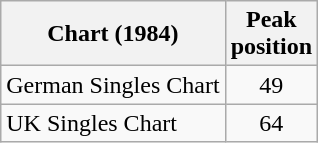<table class="wikitable sortable">
<tr>
<th>Chart (1984)</th>
<th>Peak<br>position</th>
</tr>
<tr>
<td align="left">German Singles Chart</td>
<td style="text-align:center;">49</td>
</tr>
<tr>
<td align="left">UK Singles Chart</td>
<td style="text-align:center;">64</td>
</tr>
</table>
